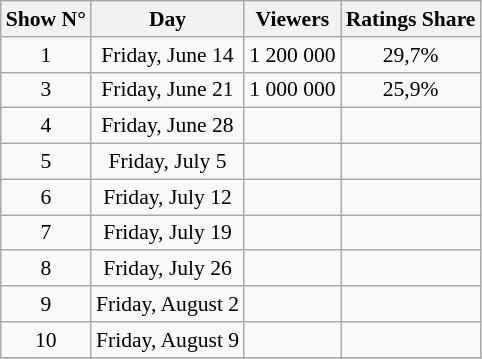<table class="wikitable sortable centre" style="text-align:center;font-size:90%;">
<tr>
<th>Show N°</th>
<th>Day</th>
<th>Viewers</th>
<th>Ratings Share</th>
</tr>
<tr>
<td>1</td>
<td>Friday, June 14</td>
<td>1 200 000</td>
<td>29,7%</td>
</tr>
<tr>
<td>3</td>
<td>Friday, June 21</td>
<td>1 000 000</td>
<td>25,9%</td>
</tr>
<tr>
<td>4</td>
<td>Friday, June 28</td>
<td></td>
<td></td>
</tr>
<tr>
<td>5</td>
<td>Friday, July 5</td>
<td></td>
<td></td>
</tr>
<tr>
<td>6</td>
<td>Friday, July 12</td>
<td></td>
<td></td>
</tr>
<tr>
<td>7</td>
<td>Friday, July 19</td>
<td></td>
<td></td>
</tr>
<tr>
<td>8</td>
<td>Friday, July 26</td>
<td></td>
<td></td>
</tr>
<tr>
<td>9</td>
<td>Friday, August 2</td>
<td></td>
<td></td>
</tr>
<tr>
<td>10</td>
<td>Friday, August 9</td>
<td></td>
<td></td>
</tr>
<tr>
</tr>
</table>
